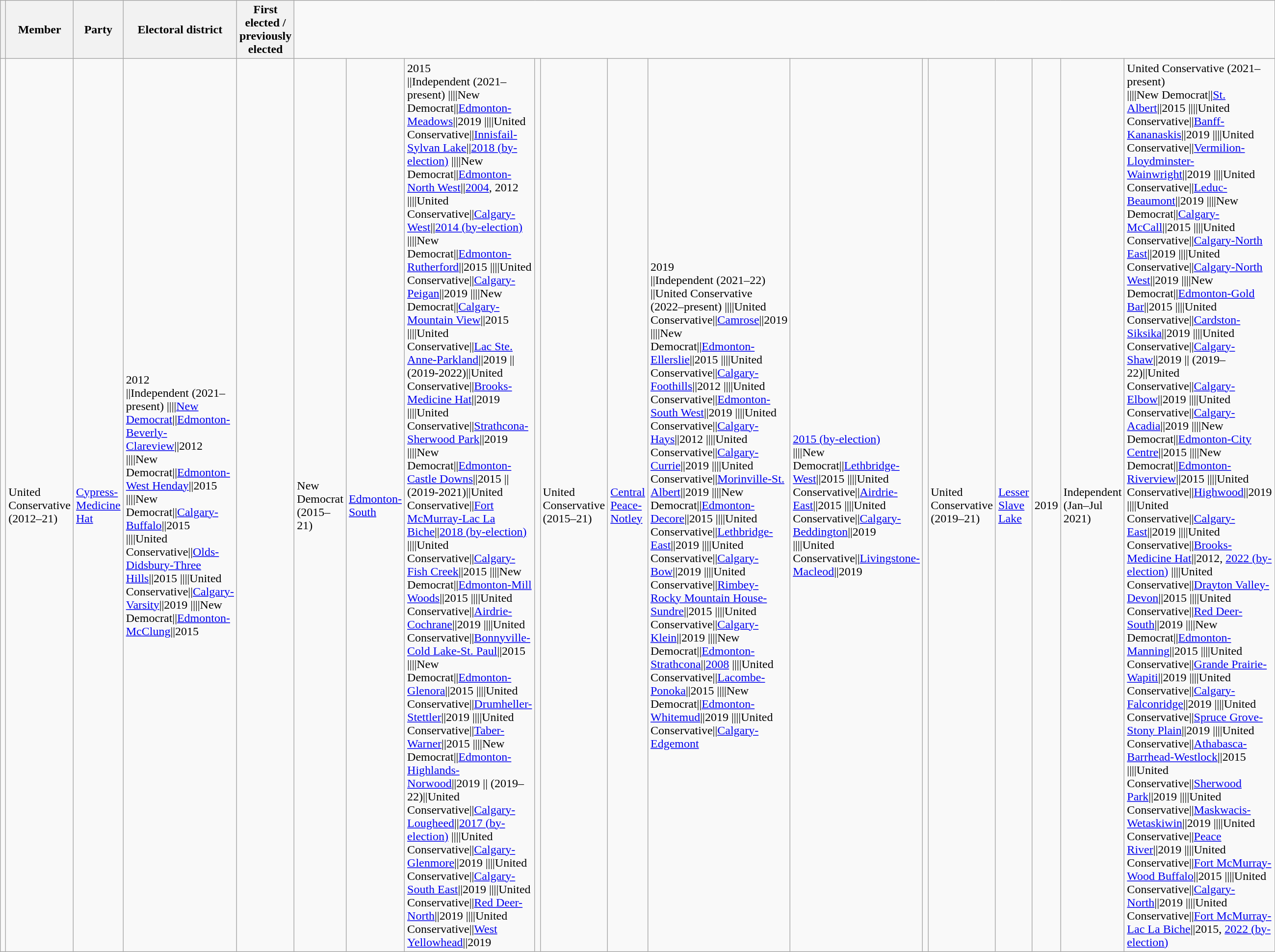<table class="wikitable sortable">
<tr>
<th></th>
<th>Member</th>
<th>Party</th>
<th>Electoral district</th>
<th>First elected / previously elected</th>
</tr>
<tr>
<td rowspan=2></td>
<td>United Conservative (2012–21)</td>
<td rowspan=2><a href='#'>Cypress-Medicine Hat</a></td>
<td rowspan=2>2012<br>||Independent (2021–present)
||||<a href='#'>New Democrat</a>||<a href='#'>Edmonton-Beverly-Clareview</a>||2012
||||New Democrat||<a href='#'>Edmonton-West Henday</a>||2015
||||New Democrat||<a href='#'>Calgary-Buffalo</a>||2015
||||United Conservative||<a href='#'>Olds-Didsbury-Three Hills</a>||2015
||<strong></strong>||United Conservative||<a href='#'>Calgary-Varsity</a>||2019
||||New Democrat||<a href='#'>Edmonton-McClung</a>||2015
</td>
<td rowspan=2></td>
<td>New Democrat (2015–21)</td>
<td rowspan=2><a href='#'>Edmonton-South</a></td>
<td rowspan=2>2015<br>||Independent (2021–present)
||||New Democrat||<a href='#'>Edmonton-Meadows</a>||2019
||<strong></strong>||United Conservative||<a href='#'>Innisfail-Sylvan Lake</a>||<a href='#'>2018 (by-election)</a>
||||New Democrat||<a href='#'>Edmonton-North West</a>||<a href='#'>2004</a>, 2012
||||United Conservative||<a href='#'>Calgary-West</a>||<a href='#'>2014 (by-election)</a>
||||New Democrat||<a href='#'>Edmonton-Rutherford</a>||2015
||<strong></strong>||United Conservative||<a href='#'>Calgary-Peigan</a>||2019
||||New Democrat||<a href='#'>Calgary-Mountain View</a>||2015
||||United Conservative||<a href='#'>Lac Ste. Anne-Parkland</a>||2019
|| (2019-2022)||United Conservative||<a href='#'>Brooks-Medicine Hat</a>||2019
||<strong></strong>||United Conservative||<a href='#'>Strathcona-Sherwood Park</a>||2019
||||New Democrat||<a href='#'>Edmonton-Castle Downs</a>||2015
|| (2019-2021)||United Conservative||<a href='#'>Fort McMurray-Lac La Biche</a>||<a href='#'>2018 (by-election)</a>
||||United Conservative||<a href='#'>Calgary-Fish Creek</a>||2015
||||New Democrat||<a href='#'>Edmonton-Mill Woods</a>||2015
||||United Conservative||<a href='#'>Airdrie-Cochrane</a>||2019
||||United Conservative||<a href='#'>Bonnyville-Cold Lake-St. Paul</a>||2015
||||New Democrat||<a href='#'>Edmonton-Glenora</a>||2015
||||United Conservative||<a href='#'>Drumheller-Stettler</a>||2019
||<strong></strong>||United Conservative||<a href='#'>Taber-Warner</a>||2015
||||New Democrat||<a href='#'>Edmonton-Highlands-Norwood</a>||2019
|| (2019–22)||United Conservative||<a href='#'>Calgary-Lougheed</a>||<a href='#'>2017 (by-election)</a>
||||United Conservative||<a href='#'>Calgary-Glenmore</a>||2019
||||United Conservative||<a href='#'>Calgary-South East</a>||2019
||<strong></strong>||United Conservative||<a href='#'>Red Deer-North</a>||2019
||||United Conservative||<a href='#'>West Yellowhead</a>||2019
</td>
<td rowspan=3></td>
<td>United Conservative (2015–21)</td>
<td rowspan=3><a href='#'>Central Peace-Notley</a></td>
<td rowspan=3>2019<br>||Independent (2021–22)
||United Conservative (2022–present)
||||United Conservative||<a href='#'>Camrose</a>||2019
||||New Democrat||<a href='#'>Edmonton-Ellerslie</a>||2015
||<strong></strong>||United Conservative||<a href='#'>Calgary-Foothills</a>||2012
||<strong></strong>||United Conservative||<a href='#'>Edmonton-South West</a>||2019
||<strong></strong>||United Conservative||<a href='#'>Calgary-Hays</a>||2012
||||United Conservative||<a href='#'>Calgary-Currie</a>||2019
||<strong></strong>||United Conservative||<a href='#'>Morinville-St. Albert</a>||2019
||||New Democrat||<a href='#'>Edmonton-Decore</a>||2015
||||United Conservative||<a href='#'>Lethbridge-East</a>||2019
||<strong></strong>||United Conservative||<a href='#'>Calgary-Bow</a>||2019
||<strong></strong>||United Conservative||<a href='#'>Rimbey-Rocky Mountain House-Sundre</a>||2015
||||United Conservative||<a href='#'>Calgary-Klein</a>||2019
||<em></em>||New Democrat||<a href='#'>Edmonton-Strathcona</a>||<a href='#'>2008</a>
||||United Conservative||<a href='#'>Lacombe-Ponoka</a>||2015
||||New Democrat||<a href='#'>Edmonton-Whitemud</a>||2019
||<strong></strong>||United Conservative||<a href='#'>Calgary-Edgemont</a></td>
<td data-sort-value="2015.5"><a href='#'>2015 (by-election)</a><br>||||New Democrat||<a href='#'>Lethbridge-West</a>||2015
||||United Conservative||<a href='#'>Airdrie-East</a>||2015
||<strong></strong>||United Conservative||<a href='#'>Calgary-Beddington</a>||2019
||||United Conservative||<a href='#'>Livingstone-Macleod</a>||2019
</td>
<td rowspan=3></td>
<td>United Conservative (2019–21)</td>
<td rowspan=3><a href='#'>Lesser Slave Lake</a></td>
<td rowspan=3>2019<br></td>
<td>Independent (Jan–Jul 2021)<br></td>
<td>United Conservative (2021–present)<br>||||New Democrat||<a href='#'>St. Albert</a>||2015
||||United Conservative||<a href='#'>Banff-Kananaskis</a>||2019
||||United Conservative||<a href='#'>Vermilion-Lloydminster-Wainwright</a>||2019
||||United Conservative||<a href='#'>Leduc-Beaumont</a>||2019
||||New Democrat||<a href='#'>Calgary-McCall</a>||2015
||<strong></strong>||United Conservative||<a href='#'>Calgary-North East</a>||2019
||<strong></strong>||United Conservative||<a href='#'>Calgary-North West</a>||2019
||||New Democrat||<a href='#'>Edmonton-Gold Bar</a>||2015
||||United Conservative||<a href='#'>Cardston-Siksika</a>||2019
||<strong></strong>||United Conservative||<a href='#'>Calgary-Shaw</a>||2019
|| (2019–22)||United Conservative||<a href='#'>Calgary-Elbow</a>||2019
||<strong></strong>||United Conservative||<a href='#'>Calgary-Acadia</a>||2019
||||New Democrat||<a href='#'>Edmonton-City Centre</a>||2015
||||New Democrat||<a href='#'>Edmonton-Riverview</a>||2015
||||United Conservative||<a href='#'>Highwood</a>||2019
||||United Conservative||<a href='#'>Calgary-East</a>||2019
||<strong><em></em></strong>||United Conservative||<a href='#'>Brooks-Medicine Hat</a>||2012, <a href='#'>2022 (by-election)</a>
||||United Conservative||<a href='#'>Drayton Valley-Devon</a>||2015
||||United Conservative||<a href='#'>Red Deer-South</a>||2019
||||New Democrat||<a href='#'>Edmonton-Manning</a>||2015
||<strong></strong>||United Conservative||<a href='#'>Grande Prairie-Wapiti</a>||2019
||||United Conservative||<a href='#'>Calgary-Falconridge</a>||2019
||||United Conservative||<a href='#'>Spruce Grove-Stony Plain</a>||2019
||||United Conservative||<a href='#'>Athabasca-Barrhead-Westlock</a>||2015
||||United Conservative||<a href='#'>Sherwood Park</a>||2019
||<strong></strong>||United Conservative||<a href='#'>Maskwacis-Wetaskiwin</a>||2019
||||United Conservative||<a href='#'>Peace River</a>||2019
||||United Conservative||<a href='#'>Fort McMurray-Wood Buffalo</a>||2015
||||United Conservative||<a href='#'>Calgary-North</a>||2019
||||United Conservative||<a href='#'>Fort McMurray-Lac La Biche</a>||2015, <a href='#'>2022 (by-election)</a></td>
</tr>
</table>
